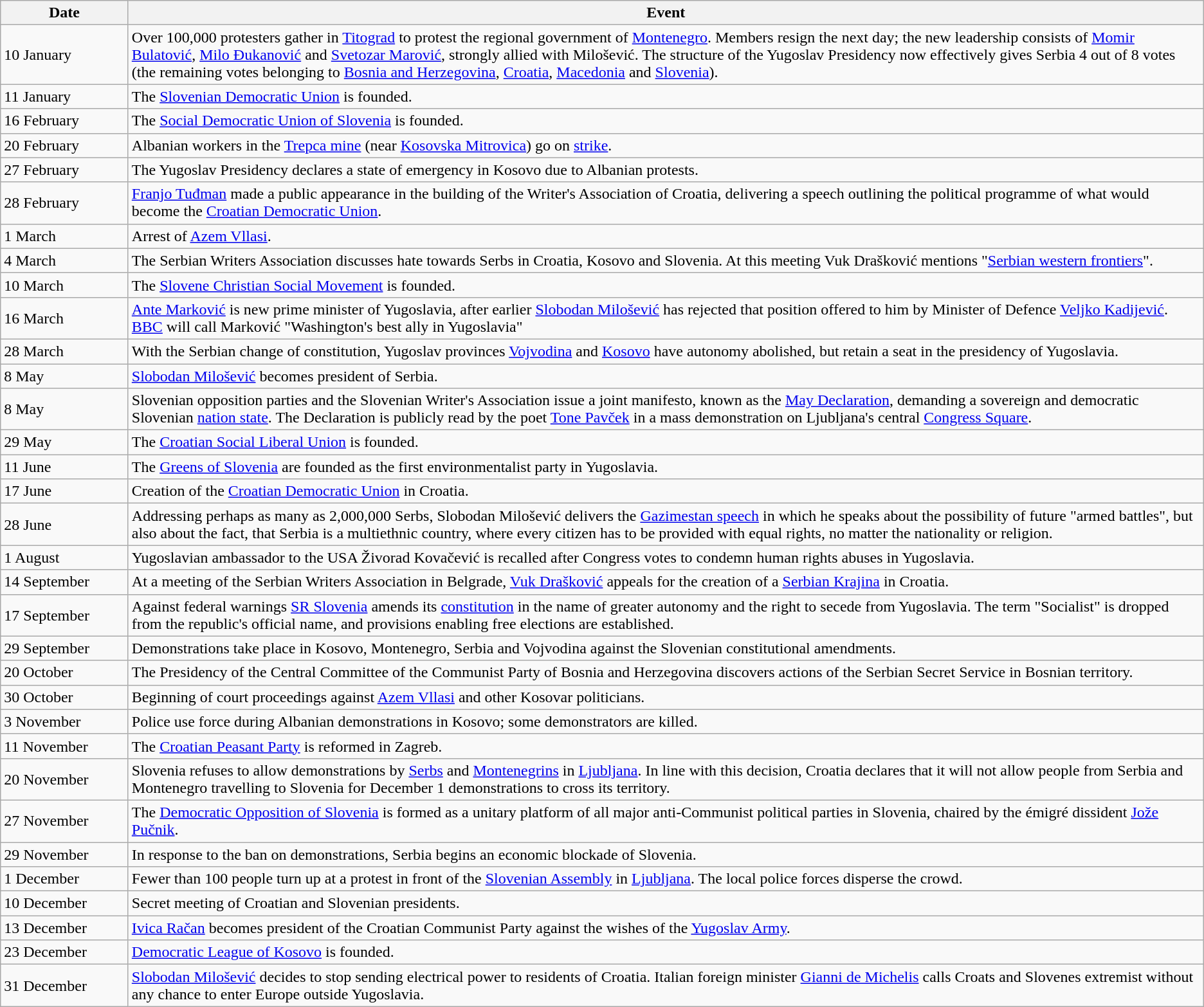<table class="wikitable">
<tr>
<th width="125">Date</th>
<th>Event</th>
</tr>
<tr>
<td>10 January</td>
<td>Over 100,000 protesters gather in <a href='#'>Titograd</a> to protest the regional government of <a href='#'>Montenegro</a>. Members resign the next day; the new leadership consists of <a href='#'>Momir Bulatović</a>, <a href='#'>Milo Đukanović</a> and <a href='#'>Svetozar Marović</a>, strongly allied with Milošević. The structure of the Yugoslav Presidency now effectively gives Serbia 4 out of 8 votes (the remaining votes belonging to <a href='#'>Bosnia and Herzegovina</a>, <a href='#'>Croatia</a>, <a href='#'>Macedonia</a> and <a href='#'>Slovenia</a>).</td>
</tr>
<tr>
<td>11 January</td>
<td>The <a href='#'>Slovenian Democratic Union</a> is founded.</td>
</tr>
<tr>
<td>16 February</td>
<td>The <a href='#'>Social Democratic Union of Slovenia</a> is founded.</td>
</tr>
<tr>
<td>20 February</td>
<td>Albanian workers in the <a href='#'>Trepca mine</a> (near <a href='#'>Kosovska Mitrovica</a>) go on <a href='#'>strike</a>.</td>
</tr>
<tr>
<td>27 February</td>
<td>The Yugoslav Presidency declares a state of emergency in Kosovo due to Albanian protests.</td>
</tr>
<tr>
<td>28 February</td>
<td><a href='#'>Franjo Tuđman</a> made a public appearance in the building of the Writer's Association of Croatia, delivering a speech outlining the political programme of what would become the <a href='#'>Croatian Democratic Union</a>.</td>
</tr>
<tr>
<td>1 March</td>
<td>Arrest of <a href='#'>Azem Vllasi</a>.</td>
</tr>
<tr>
<td>4 March</td>
<td>The Serbian Writers Association discusses hate towards Serbs in Croatia, Kosovo and Slovenia. At this meeting Vuk Drašković mentions "<a href='#'>Serbian western frontiers</a>".</td>
</tr>
<tr>
<td>10 March</td>
<td>The <a href='#'>Slovene Christian Social Movement</a> is founded.</td>
</tr>
<tr>
<td>16 March</td>
<td><a href='#'>Ante Marković</a> is new prime minister of Yugoslavia, after earlier <a href='#'>Slobodan Milošević</a> has rejected that position offered to him by Minister of Defence <a href='#'>Veljko Kadijević</a>. <a href='#'>BBC</a> will call Marković "Washington's best ally in Yugoslavia" </td>
</tr>
<tr>
<td>28 March</td>
<td>With the Serbian change of constitution, Yugoslav provinces <a href='#'>Vojvodina</a> and <a href='#'>Kosovo</a> have autonomy abolished, but retain a seat in the presidency of Yugoslavia.</td>
</tr>
<tr>
<td>8 May</td>
<td><a href='#'>Slobodan Milošević</a> becomes president of Serbia.</td>
</tr>
<tr>
<td>8 May</td>
<td>Slovenian opposition parties and the Slovenian Writer's Association issue a joint manifesto, known as the <a href='#'>May Declaration</a>, demanding a sovereign and democratic Slovenian <a href='#'>nation state</a>. The Declaration is publicly read by the poet <a href='#'>Tone Pavček</a> in a mass demonstration on Ljubljana's central <a href='#'>Congress Square</a>.</td>
</tr>
<tr>
<td>29 May</td>
<td>The <a href='#'>Croatian Social Liberal Union</a> is founded.</td>
</tr>
<tr>
<td>11 June</td>
<td>The <a href='#'>Greens of Slovenia</a> are founded as the first environmentalist party in Yugoslavia.</td>
</tr>
<tr>
<td>17 June</td>
<td>Creation of the <a href='#'>Croatian Democratic Union</a> in Croatia.</td>
</tr>
<tr>
<td>28 June</td>
<td>Addressing perhaps as many as 2,000,000 Serbs, Slobodan Milošević delivers the <a href='#'>Gazimestan speech</a> in which he speaks about the possibility of future "armed battles", but also about the fact, that Serbia is a multiethnic country, where every citizen has to be provided with equal rights, no matter the nationality or religion.</td>
</tr>
<tr>
<td>1 August</td>
<td>Yugoslavian ambassador to the USA Živorad Kovačević is recalled after Congress votes to condemn human rights abuses in Yugoslavia.</td>
</tr>
<tr>
<td>14 September</td>
<td>At a meeting of the Serbian Writers Association in Belgrade, <a href='#'>Vuk Drašković</a> appeals for the creation of a <a href='#'>Serbian Krajina</a> in Croatia.</td>
</tr>
<tr>
<td>17 September</td>
<td>Against federal warnings <a href='#'>SR Slovenia</a> amends its <a href='#'>constitution</a> in the name of greater autonomy and the right to secede from Yugoslavia. The term "Socialist" is dropped from the republic's official name, and provisions enabling free elections are established.</td>
</tr>
<tr>
<td>29 September</td>
<td>Demonstrations take place in Kosovo, Montenegro, Serbia and Vojvodina against the Slovenian constitutional amendments.</td>
</tr>
<tr>
<td>20 October</td>
<td>The Presidency of the Central Committee of the Communist Party of Bosnia and Herzegovina discovers actions of the Serbian Secret Service in Bosnian territory.</td>
</tr>
<tr>
<td>30 October</td>
<td>Beginning of court proceedings against <a href='#'>Azem Vllasi</a> and other Kosovar politicians.</td>
</tr>
<tr>
<td>3 November</td>
<td>Police use force during Albanian demonstrations in Kosovo; some demonstrators are killed.</td>
</tr>
<tr>
<td>11 November</td>
<td>The <a href='#'>Croatian Peasant Party</a> is reformed in Zagreb.</td>
</tr>
<tr>
<td>20 November</td>
<td>Slovenia refuses to allow demonstrations by <a href='#'>Serbs</a> and <a href='#'>Montenegrins</a> in <a href='#'>Ljubljana</a>. In line with this decision, Croatia declares that it will not allow people from Serbia and Montenegro travelling to Slovenia for December 1 demonstrations to cross its territory.</td>
</tr>
<tr>
<td>27 November</td>
<td>The <a href='#'>Democratic Opposition of Slovenia</a> is formed as a unitary platform of all major anti-Communist political parties in Slovenia, chaired by the émigré dissident <a href='#'>Jože Pučnik</a>.</td>
</tr>
<tr>
<td>29 November</td>
<td>In response to the ban on demonstrations, Serbia begins an economic blockade of Slovenia.</td>
</tr>
<tr>
<td>1 December</td>
<td>Fewer than 100 people turn up at a protest in front of the <a href='#'>Slovenian Assembly</a> in <a href='#'>Ljubljana</a>. The local police forces disperse the crowd.</td>
</tr>
<tr>
<td>10 December</td>
<td>Secret meeting of Croatian and Slovenian presidents.</td>
</tr>
<tr>
<td>13 December</td>
<td><a href='#'>Ivica Račan</a> becomes president of the Croatian Communist Party against the wishes of the <a href='#'>Yugoslav Army</a>.</td>
</tr>
<tr>
<td>23 December</td>
<td><a href='#'>Democratic League of Kosovo</a> is founded.</td>
</tr>
<tr>
<td>31 December</td>
<td><a href='#'>Slobodan Milošević</a> decides to stop sending electrical power to residents of Croatia. Italian foreign minister <a href='#'>Gianni de Michelis</a> calls Croats and Slovenes extremist without any chance to enter Europe outside Yugoslavia.</td>
</tr>
</table>
